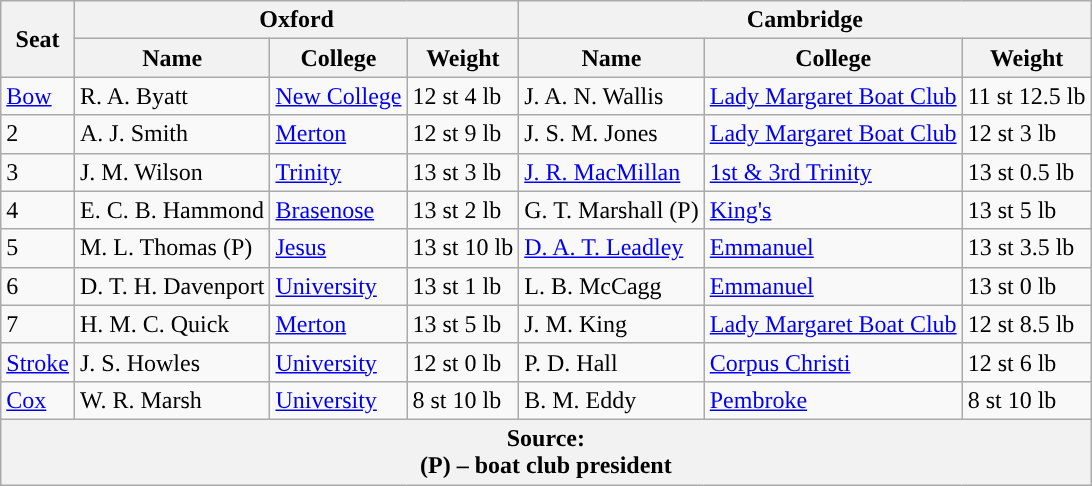<table class="wikitable">
<tr>
<th rowspan="2" scope="col">Seat</th>
<th colspan="3" scope="col">Oxford <br> </th>
<th colspan="3" scope="col">Cambridge <br> </th>
</tr>
<tr>
<th>Name</th>
<th>College</th>
<th>Weight</th>
<th>Name</th>
<th>College</th>
<th>Weight</th>
</tr>
<tr>
<td><a href='#'>Bow</a></td>
<td>R. A. Byatt</td>
<td><a href='#'>New College</a></td>
<td>12 st 4 lb</td>
<td>J. A. N. Wallis</td>
<td><a href='#'>Lady Margaret Boat Club</a></td>
<td>11 st 12.5 lb</td>
</tr>
<tr>
<td>2</td>
<td>A. J. Smith</td>
<td><a href='#'>Merton</a></td>
<td>12 st 9 lb</td>
<td>J. S. M. Jones</td>
<td><a href='#'>Lady Margaret Boat Club</a></td>
<td>12 st 3 lb</td>
</tr>
<tr>
<td>3</td>
<td>J. M. Wilson</td>
<td><a href='#'>Trinity</a></td>
<td>13 st 3 lb</td>
<td><a href='#'>J. R. MacMillan</a></td>
<td><a href='#'>1st & 3rd Trinity</a></td>
<td>13 st 0.5 lb</td>
</tr>
<tr>
<td>4</td>
<td>E. C. B. Hammond</td>
<td><a href='#'>Brasenose</a></td>
<td>13 st 2 lb</td>
<td>G. T. Marshall (P)</td>
<td><a href='#'>King's</a></td>
<td>13 st 5 lb</td>
</tr>
<tr>
<td>5</td>
<td>M. L. Thomas (P)</td>
<td><a href='#'>Jesus</a></td>
<td>13 st 10 lb</td>
<td><a href='#'>D. A. T. Leadley</a></td>
<td><a href='#'>Emmanuel</a></td>
<td>13 st 3.5 lb</td>
</tr>
<tr>
<td>6</td>
<td>D. T. H. Davenport</td>
<td><a href='#'>University</a></td>
<td>13 st 1 lb</td>
<td>L. B. McCagg</td>
<td><a href='#'>Emmanuel</a></td>
<td>13 st 0 lb</td>
</tr>
<tr>
<td>7</td>
<td>H. M. C. Quick</td>
<td><a href='#'>Merton</a></td>
<td>13 st 5 lb</td>
<td>J. M. King</td>
<td><a href='#'>Lady Margaret Boat Club</a></td>
<td>12 st 8.5 lb</td>
</tr>
<tr>
<td><a href='#'>Stroke</a></td>
<td>J. S. Howles</td>
<td><a href='#'>University</a></td>
<td>12 st 0 lb</td>
<td>P. D. Hall</td>
<td><a href='#'>Corpus Christi</a></td>
<td>12 st 6 lb</td>
</tr>
<tr>
<td><a href='#'>Cox</a></td>
<td>W. R. Marsh</td>
<td><a href='#'>University</a></td>
<td>8 st 10 lb</td>
<td>B. M. Eddy</td>
<td><a href='#'>Pembroke</a></td>
<td>8 st 10 lb</td>
</tr>
<tr>
<th colspan="7">Source:<br>(P) – boat club president</th>
</tr>
</table>
